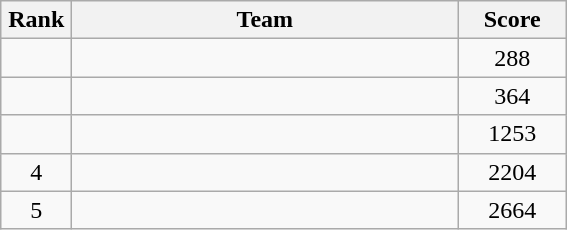<table class=wikitable style="text-align:center">
<tr>
<th width=40>Rank</th>
<th width=250>Team</th>
<th width=65>Score</th>
</tr>
<tr>
<td></td>
<td align=left></td>
<td>288</td>
</tr>
<tr>
<td></td>
<td align=left></td>
<td>364</td>
</tr>
<tr>
<td></td>
<td align=left></td>
<td>1253</td>
</tr>
<tr>
<td>4</td>
<td align=left></td>
<td>2204</td>
</tr>
<tr>
<td>5</td>
<td align=left></td>
<td>2664</td>
</tr>
</table>
